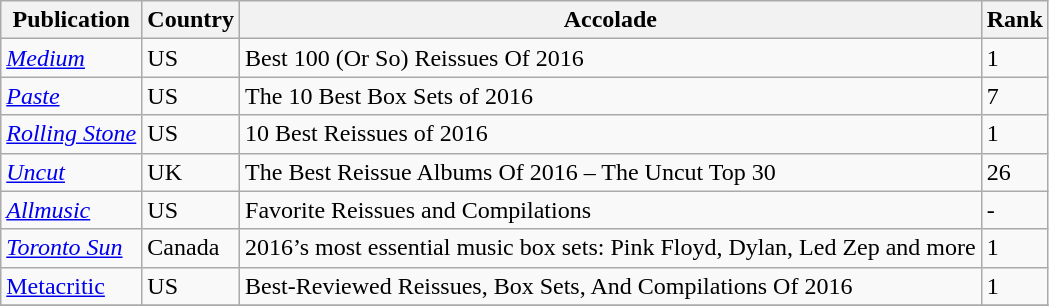<table class="wikitable sortable">
<tr>
<th>Publication</th>
<th>Country</th>
<th>Accolade</th>
<th>Rank</th>
</tr>
<tr>
<td><em><a href='#'>Medium</a></em></td>
<td>US</td>
<td>Best 100 (Or So) Reissues Of 2016</td>
<td>1</td>
</tr>
<tr>
<td><em><a href='#'>Paste</a></em></td>
<td>US</td>
<td>The 10 Best Box Sets of 2016</td>
<td>7</td>
</tr>
<tr>
<td><em><a href='#'>Rolling Stone</a></em></td>
<td>US</td>
<td>10 Best Reissues of 2016</td>
<td>1</td>
</tr>
<tr>
<td><em><a href='#'>Uncut</a></em></td>
<td>UK</td>
<td>The Best Reissue Albums Of 2016 – The Uncut Top 30</td>
<td>26</td>
</tr>
<tr>
<td><em><a href='#'>Allmusic</a></em></td>
<td>US</td>
<td>Favorite Reissues and Compilations</td>
<td>-</td>
</tr>
<tr>
<td><em><a href='#'>Toronto Sun</a></em></td>
<td>Canada</td>
<td>2016’s most essential music box sets: Pink Floyd, Dylan, Led Zep and more</td>
<td>1</td>
</tr>
<tr>
<td><a href='#'>Metacritic</a></td>
<td>US</td>
<td>Best-Reviewed Reissues, Box Sets, And Compilations Of 2016</td>
<td>1</td>
</tr>
<tr>
</tr>
</table>
